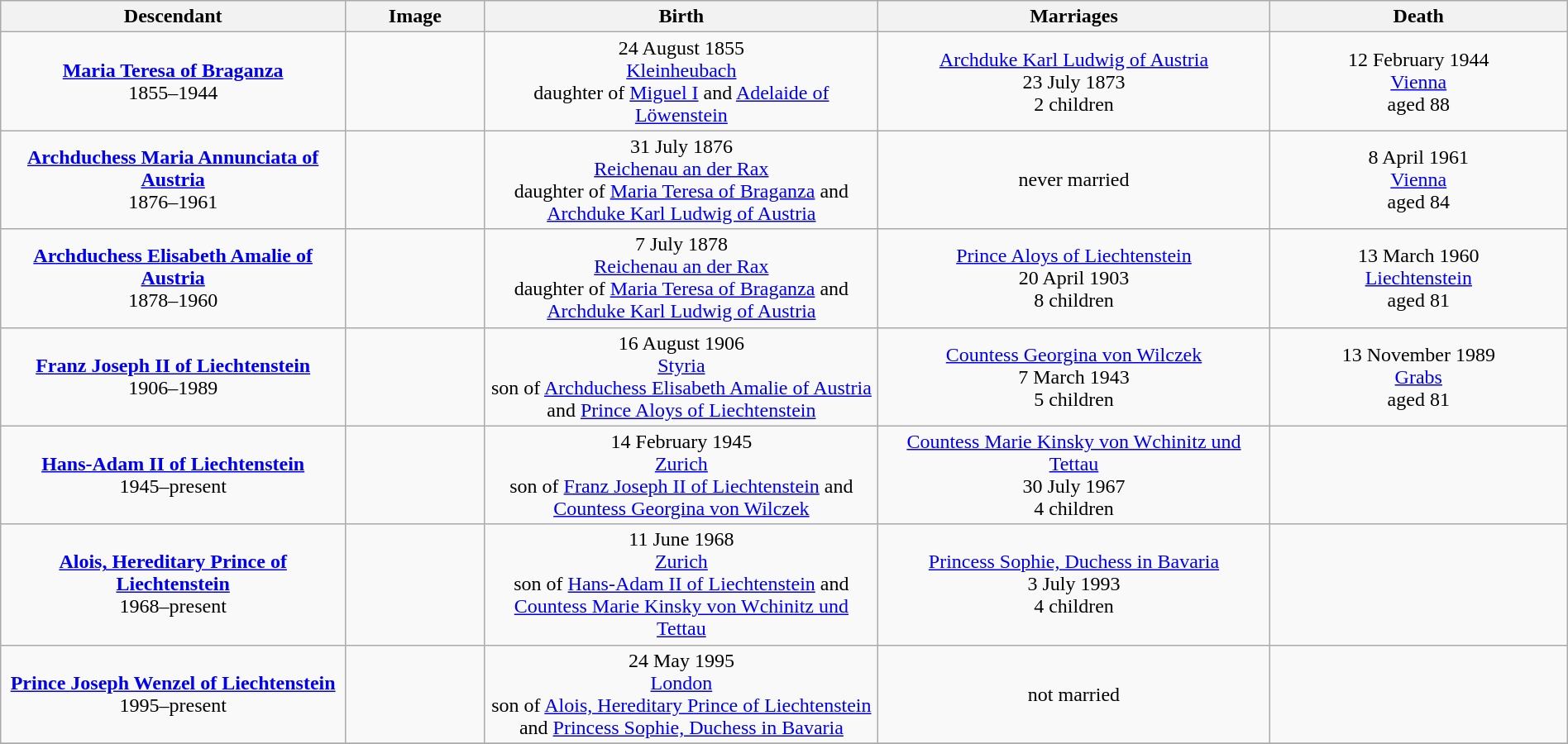<table style="text-align:center; width:100%" class="wikitable">
<tr>
<th width=22%>Descendant</th>
<th width=105px>Image</th>
<th>Birth</th>
<th width=25%>Marriages</th>
<th width=19%>Death</th>
</tr>
<tr>
<td><strong><a href='#'>Maria Teresa of Braganza</a></strong><br>1855–1944</td>
<td></td>
<td>24 August 1855<br><a href='#'>Kleinheubach</a><br>daughter of <a href='#'>Miguel I</a> and <a href='#'>Adelaide of Löwenstein</a></td>
<td><a href='#'>Archduke Karl Ludwig of Austria</a><br>23 July 1873<br>2 children</td>
<td>12 February 1944<br><a href='#'>Vienna</a><br>aged 88</td>
</tr>
<tr>
<td><strong><a href='#'>Archduchess Maria Annunciata of Austria</a></strong><br>1876–1961</td>
<td></td>
<td>31 July 1876<br><a href='#'>Reichenau an der Rax</a><br>daughter of <a href='#'>Maria Teresa of Braganza</a> and <a href='#'>Archduke Karl Ludwig of Austria</a></td>
<td>never married</td>
<td>8 April 1961<br><a href='#'>Vienna</a><br>aged 84</td>
</tr>
<tr>
<td><strong><a href='#'>Archduchess Elisabeth Amalie of Austria</a></strong><br>1878–1960</td>
<td></td>
<td>7 July 1878<br><a href='#'>Reichenau an der Rax</a><br>daughter of <a href='#'>Maria Teresa of Braganza</a> and <a href='#'>Archduke Karl Ludwig of Austria</a></td>
<td><a href='#'>Prince Aloys of Liechtenstein</a><br>20 April 1903<br>8 children</td>
<td>13 March 1960<br><a href='#'>Liechtenstein</a><br>aged 81</td>
</tr>
<tr>
<td><strong><a href='#'>Franz Joseph II of Liechtenstein</a></strong><br>1906–1989</td>
<td></td>
<td>16 August 1906<br><a href='#'>Styria</a><br>son of <a href='#'>Archduchess Elisabeth Amalie of Austria</a> and <a href='#'>Prince Aloys of Liechtenstein</a></td>
<td><a href='#'>Countess Georgina von Wilczek</a><br>7 March 1943<br>5 children</td>
<td>13 November 1989<br><a href='#'>Grabs</a><br>aged 81</td>
</tr>
<tr>
<td><strong><a href='#'>Hans-Adam II of Liechtenstein</a></strong><br>1945–present</td>
<td></td>
<td>14 February 1945<br><a href='#'>Zurich</a><br>son of <a href='#'>Franz Joseph II of Liechtenstein</a> and <a href='#'>Countess Georgina von Wilczek</a></td>
<td><a href='#'>Countess Marie Kinsky von Wchinitz und Tettau</a><br>30 July 1967<br>4 children</td>
<td></td>
</tr>
<tr>
<td><strong><a href='#'>Alois, Hereditary Prince of Liechtenstein</a></strong><br>1968–present</td>
<td></td>
<td>11 June 1968<br><a href='#'>Zurich</a><br>son of <a href='#'>Hans-Adam II of Liechtenstein</a> and <a href='#'>Countess Marie Kinsky von Wchinitz und Tettau</a></td>
<td><a href='#'>Princess Sophie, Duchess in Bavaria</a><br>3 July 1993<br>4 children</td>
<td></td>
</tr>
<tr>
<td><strong><a href='#'>Prince Joseph Wenzel of Liechtenstein</a></strong><br>1995–present</td>
<td></td>
<td>24 May 1995<br><a href='#'>London</a><br>son of <a href='#'>Alois, Hereditary Prince of Liechtenstein</a> and <a href='#'>Princess Sophie, Duchess in Bavaria</a></td>
<td>not married</td>
<td></td>
</tr>
<tr>
</tr>
</table>
